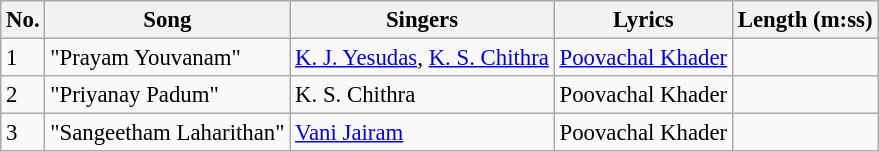<table class="wikitable" style="font-size:95%;">
<tr>
<th>No.</th>
<th>Song</th>
<th>Singers</th>
<th>Lyrics</th>
<th>Length (m:ss)</th>
</tr>
<tr>
<td>1</td>
<td>"Prayam Youvanam"</td>
<td><a href='#'>K. J. Yesudas</a>, <a href='#'>K. S. Chithra</a></td>
<td><a href='#'>Poovachal Khader</a></td>
<td></td>
</tr>
<tr>
<td>2</td>
<td>"Priyanay Padum"</td>
<td>K. S. Chithra</td>
<td>Poovachal Khader</td>
<td></td>
</tr>
<tr>
<td>3</td>
<td>"Sangeetham Laharithan"</td>
<td><a href='#'>Vani Jairam</a></td>
<td>Poovachal Khader</td>
<td></td>
</tr>
</table>
